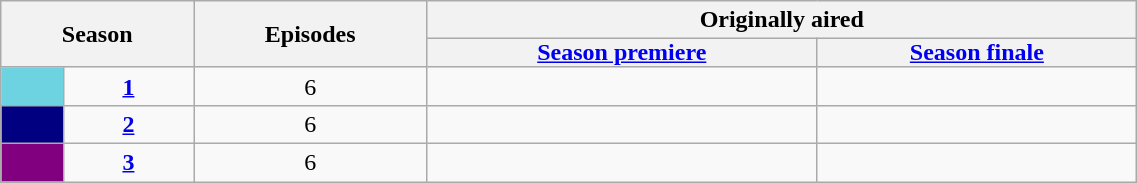<table class="wikitable"  style="width:60%; text-align:center;">
<tr>
<th style="padding: 0 8px;" colspan="2" rowspan="2">Season</th>
<th style="padding: 0 8px;" rowspan="2">Episodes</th>
<th colspan="2">Originally aired</th>
</tr>
<tr>
<th style="padding: 0 8px;"><a href='#'>Season premiere</a></th>
<th style="padding: 0 8px;"><a href='#'>Season finale</a></th>
</tr>
<tr>
<td style="background:#6DD3E1;"></td>
<td><strong><a href='#'>1</a></strong></td>
<td>6</td>
<td style="padding: 0 8px;"></td>
<td style="padding: 0 8px;"></td>
</tr>
<tr>
<td style="background:#000080;"></td>
<td><strong><a href='#'>2</a></strong></td>
<td>6</td>
<td style="padding: 0 8px;"></td>
<td style="padding: 0 8px;"></td>
</tr>
<tr>
<td style="background:#800080;"></td>
<td><strong><a href='#'>3</a></strong></td>
<td>6</td>
<td style="padding: 0 8px;"></td>
<td style="padding: 0 8px;"></td>
</tr>
</table>
